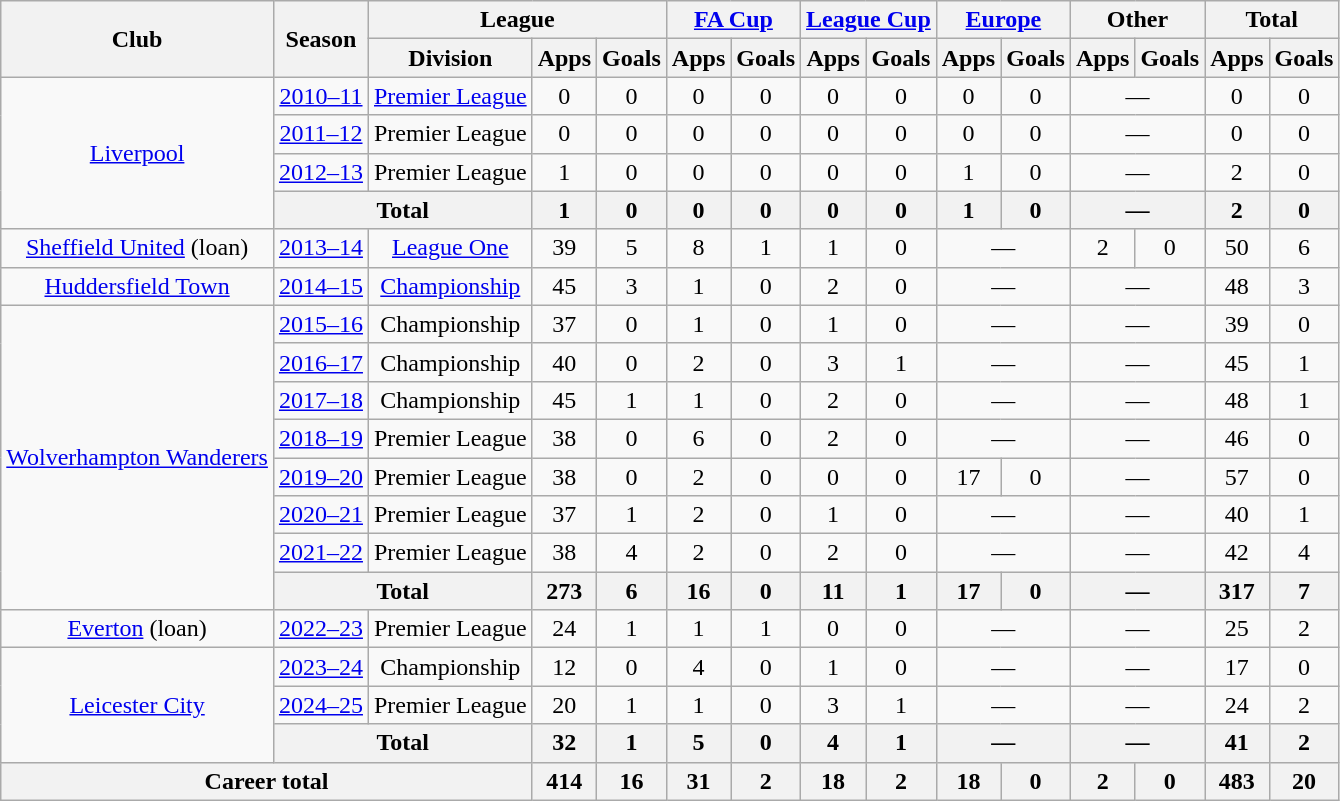<table class="wikitable" style="text-align: center;">
<tr>
<th rowspan="2">Club</th>
<th rowspan="2">Season</th>
<th colspan="3">League</th>
<th colspan="2"><a href='#'>FA Cup</a></th>
<th colspan="2"><a href='#'>League Cup</a></th>
<th colspan="2"><a href='#'>Europe</a></th>
<th colspan="2">Other</th>
<th colspan="2">Total</th>
</tr>
<tr>
<th>Division</th>
<th>Apps</th>
<th>Goals</th>
<th>Apps</th>
<th>Goals</th>
<th>Apps</th>
<th>Goals</th>
<th>Apps</th>
<th>Goals</th>
<th>Apps</th>
<th>Goals</th>
<th>Apps</th>
<th>Goals</th>
</tr>
<tr>
<td rowspan="4"><a href='#'>Liverpool</a></td>
<td><a href='#'>2010–11</a></td>
<td><a href='#'>Premier League</a></td>
<td>0</td>
<td>0</td>
<td>0</td>
<td>0</td>
<td>0</td>
<td>0</td>
<td>0</td>
<td>0</td>
<td colspan="2">—</td>
<td>0</td>
<td>0</td>
</tr>
<tr>
<td><a href='#'>2011–12</a></td>
<td>Premier League</td>
<td>0</td>
<td>0</td>
<td>0</td>
<td>0</td>
<td>0</td>
<td>0</td>
<td>0</td>
<td>0</td>
<td colspan="2">—</td>
<td>0</td>
<td>0</td>
</tr>
<tr>
<td><a href='#'>2012–13</a></td>
<td>Premier League</td>
<td>1</td>
<td>0</td>
<td>0</td>
<td>0</td>
<td>0</td>
<td>0</td>
<td>1</td>
<td>0</td>
<td colspan="2">—</td>
<td>2</td>
<td>0</td>
</tr>
<tr>
<th colspan="2">Total</th>
<th>1</th>
<th>0</th>
<th>0</th>
<th>0</th>
<th>0</th>
<th>0</th>
<th>1</th>
<th>0</th>
<th colspan="2">—</th>
<th>2</th>
<th>0</th>
</tr>
<tr>
<td><a href='#'>Sheffield United</a> (loan)</td>
<td><a href='#'>2013–14</a></td>
<td><a href='#'>League One</a></td>
<td>39</td>
<td>5</td>
<td>8</td>
<td>1</td>
<td>1</td>
<td>0</td>
<td colspan="2">—</td>
<td>2</td>
<td>0</td>
<td>50</td>
<td>6</td>
</tr>
<tr>
<td><a href='#'>Huddersfield Town</a></td>
<td><a href='#'>2014–15</a></td>
<td><a href='#'>Championship</a></td>
<td>45</td>
<td>3</td>
<td>1</td>
<td>0</td>
<td>2</td>
<td>0</td>
<td colspan="2">—</td>
<td colspan="2">—</td>
<td>48</td>
<td>3</td>
</tr>
<tr>
<td rowspan="8"><a href='#'>Wolverhampton Wanderers</a></td>
<td><a href='#'>2015–16</a></td>
<td>Championship</td>
<td>37</td>
<td>0</td>
<td>1</td>
<td>0</td>
<td>1</td>
<td>0</td>
<td colspan="2">—</td>
<td colspan="2">—</td>
<td>39</td>
<td>0</td>
</tr>
<tr>
<td><a href='#'>2016–17</a></td>
<td>Championship</td>
<td>40</td>
<td>0</td>
<td>2</td>
<td>0</td>
<td>3</td>
<td>1</td>
<td colspan="2">—</td>
<td colspan="2">—</td>
<td>45</td>
<td>1</td>
</tr>
<tr>
<td><a href='#'>2017–18</a></td>
<td>Championship</td>
<td>45</td>
<td>1</td>
<td>1</td>
<td>0</td>
<td>2</td>
<td>0</td>
<td colspan="2">—</td>
<td colspan="2">—</td>
<td>48</td>
<td>1</td>
</tr>
<tr>
<td><a href='#'>2018–19</a></td>
<td>Premier League</td>
<td>38</td>
<td>0</td>
<td>6</td>
<td>0</td>
<td>2</td>
<td>0</td>
<td colspan="2">—</td>
<td colspan="2">—</td>
<td>46</td>
<td>0</td>
</tr>
<tr>
<td><a href='#'>2019–20</a></td>
<td>Premier League</td>
<td>38</td>
<td>0</td>
<td>2</td>
<td>0</td>
<td>0</td>
<td>0</td>
<td>17</td>
<td>0</td>
<td colspan="2">—</td>
<td>57</td>
<td>0</td>
</tr>
<tr>
<td><a href='#'>2020–21</a></td>
<td>Premier League</td>
<td>37</td>
<td>1</td>
<td>2</td>
<td>0</td>
<td>1</td>
<td>0</td>
<td colspan="2">—</td>
<td colspan="2">—</td>
<td>40</td>
<td>1</td>
</tr>
<tr>
<td><a href='#'>2021–22</a></td>
<td>Premier League</td>
<td>38</td>
<td>4</td>
<td>2</td>
<td>0</td>
<td>2</td>
<td>0</td>
<td colspan="2">—</td>
<td colspan="2">—</td>
<td>42</td>
<td>4</td>
</tr>
<tr>
<th colspan="2">Total</th>
<th>273</th>
<th>6</th>
<th>16</th>
<th>0</th>
<th>11</th>
<th>1</th>
<th>17</th>
<th>0</th>
<th colspan="2">—</th>
<th>317</th>
<th>7</th>
</tr>
<tr>
<td><a href='#'>Everton</a> (loan)</td>
<td><a href='#'>2022–23</a></td>
<td>Premier League</td>
<td>24</td>
<td>1</td>
<td>1</td>
<td>1</td>
<td>0</td>
<td>0</td>
<td colspan="2">—</td>
<td colspan="2">—</td>
<td>25</td>
<td>2</td>
</tr>
<tr>
<td rowspan="3"><a href='#'>Leicester City</a></td>
<td><a href='#'>2023–24</a></td>
<td>Championship</td>
<td>12</td>
<td>0</td>
<td>4</td>
<td>0</td>
<td>1</td>
<td>0</td>
<td colspan="2">—</td>
<td colspan="2">—</td>
<td>17</td>
<td>0</td>
</tr>
<tr>
<td><a href='#'>2024–25</a></td>
<td>Premier League</td>
<td>20</td>
<td>1</td>
<td>1</td>
<td>0</td>
<td>3</td>
<td>1</td>
<td colspan="2">—</td>
<td colspan="2">—</td>
<td>24</td>
<td>2</td>
</tr>
<tr>
<th colspan="2">Total</th>
<th>32</th>
<th>1</th>
<th>5</th>
<th>0</th>
<th>4</th>
<th>1</th>
<th colspan="2">—</th>
<th colspan="2">—</th>
<th>41</th>
<th>2</th>
</tr>
<tr>
<th colspan="3">Career total</th>
<th>414</th>
<th>16</th>
<th>31</th>
<th>2</th>
<th>18</th>
<th>2</th>
<th>18</th>
<th>0</th>
<th>2</th>
<th>0</th>
<th>483</th>
<th>20</th>
</tr>
</table>
